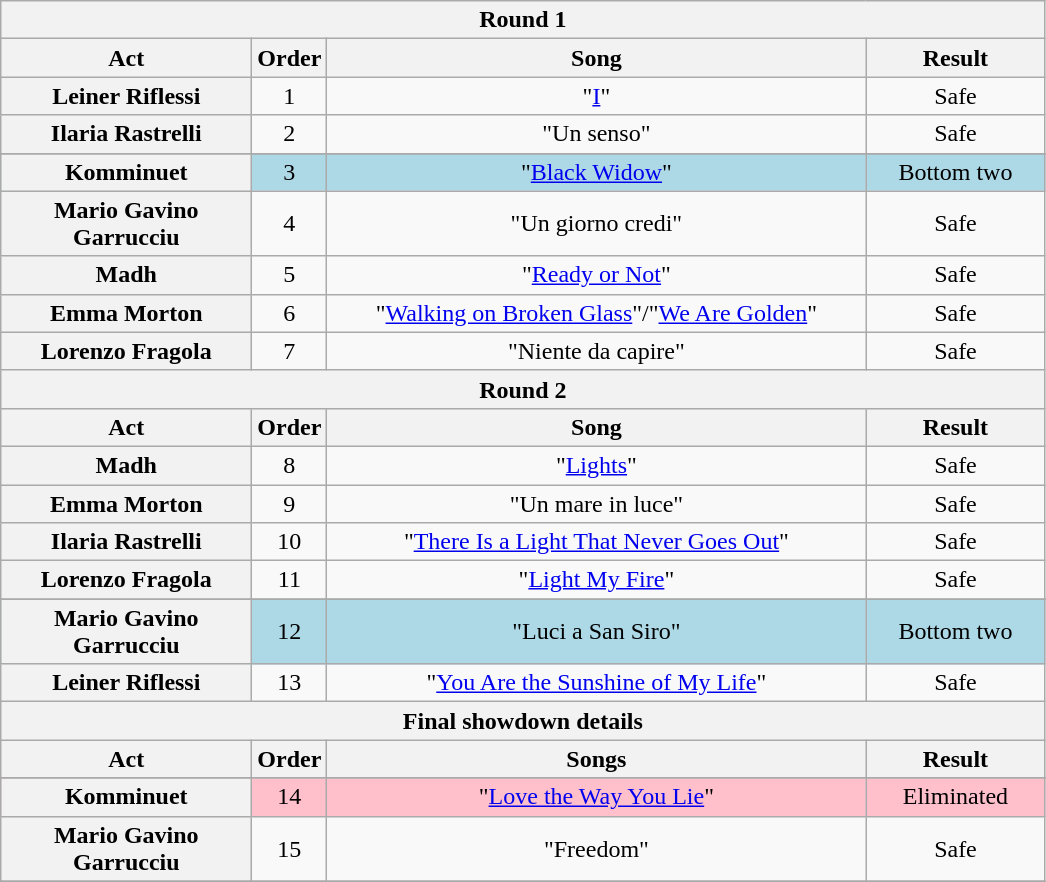<table class="wikitable plainrowheaders" style="text-align:center;">
<tr>
<th colspan="4">Round 1</th>
</tr>
<tr>
<th scope="col" style="width:10em;">Act</th>
<th scope="col">Order</th>
<th scope="col" style="width:22em;">Song</th>
<th scope="col" style="width:7em;">Result</th>
</tr>
<tr>
<th scope="row">Leiner Riflessi</th>
<td>1</td>
<td>"<a href='#'>I</a>"</td>
<td>Safe</td>
</tr>
<tr>
<th scope="row">Ilaria Rastrelli</th>
<td>2</td>
<td>"Un senso"</td>
<td>Safe</td>
</tr>
<tr>
</tr>
<tr style="background:lightblue;">
<th scope="row">Komminuet</th>
<td>3</td>
<td>"<a href='#'>Black Widow</a>"</td>
<td>Bottom two</td>
</tr>
<tr>
<th scope="row">Mario Gavino Garrucciu</th>
<td>4</td>
<td>"Un giorno credi"</td>
<td>Safe</td>
</tr>
<tr>
<th scope="row">Madh</th>
<td>5</td>
<td>"<a href='#'>Ready or Not</a>"</td>
<td>Safe</td>
</tr>
<tr>
<th scope="row">Emma Morton</th>
<td>6</td>
<td>"<a href='#'>Walking on Broken Glass</a>"/"<a href='#'>We Are Golden</a>"</td>
<td>Safe</td>
</tr>
<tr>
<th scope="row">Lorenzo Fragola</th>
<td>7</td>
<td>"Niente da capire"</td>
<td>Safe</td>
</tr>
<tr>
<th colspan="4">Round 2</th>
</tr>
<tr>
<th scope="col" style="width:10em;">Act</th>
<th scope="col">Order</th>
<th scope="col" style="width:20em;">Song</th>
<th scope="col" style="width:7em;">Result</th>
</tr>
<tr>
<th scope="row">Madh</th>
<td>8</td>
<td>"<a href='#'>Lights</a>"</td>
<td>Safe</td>
</tr>
<tr>
<th scope="row">Emma Morton</th>
<td>9</td>
<td>"Un mare in luce"</td>
<td>Safe</td>
</tr>
<tr>
<th scope="row">Ilaria Rastrelli</th>
<td>10</td>
<td>"<a href='#'>There Is a Light That Never Goes Out</a>"</td>
<td>Safe</td>
</tr>
<tr>
<th scope="row">Lorenzo Fragola</th>
<td>11</td>
<td>"<a href='#'>Light My Fire</a>"</td>
<td>Safe</td>
</tr>
<tr>
</tr>
<tr style="background:lightblue;">
<th scope="row">Mario Gavino Garrucciu</th>
<td>12</td>
<td>"Luci a San Siro"</td>
<td>Bottom two</td>
</tr>
<tr>
<th scope="row">Leiner Riflessi</th>
<td>13</td>
<td>"<a href='#'>You Are the Sunshine of My Life</a>"</td>
<td>Safe</td>
</tr>
<tr>
<th colspan="4">Final showdown details</th>
</tr>
<tr>
<th scope="col" style="width:10em;">Act</th>
<th scope="col">Order</th>
<th scope="col" style="width:22em;">Songs</th>
<th scope="col" style="width:7em;">Result</th>
</tr>
<tr>
</tr>
<tr style="background:pink;">
<th scope="row">Komminuet</th>
<td>14</td>
<td>"<a href='#'>Love the Way You Lie</a>"</td>
<td>Eliminated</td>
</tr>
<tr>
<th scope="row">Mario Gavino Garrucciu</th>
<td>15</td>
<td>"Freedom"</td>
<td>Safe</td>
</tr>
<tr>
</tr>
</table>
